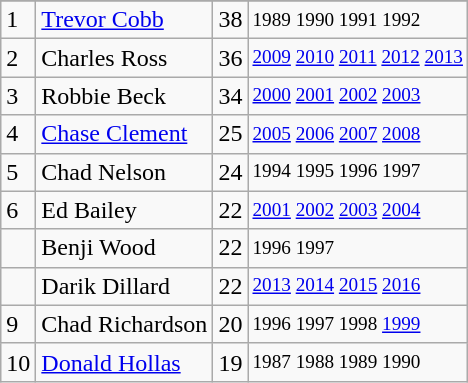<table class="wikitable">
<tr>
</tr>
<tr>
<td>1</td>
<td><a href='#'>Trevor Cobb</a></td>
<td>38</td>
<td style="font-size:80%;">1989 1990 1991 1992</td>
</tr>
<tr>
<td>2</td>
<td>Charles Ross</td>
<td>36</td>
<td style="font-size:80%;"><a href='#'>2009</a> <a href='#'>2010</a> <a href='#'>2011</a> <a href='#'>2012</a> <a href='#'>2013</a></td>
</tr>
<tr>
<td>3</td>
<td>Robbie Beck</td>
<td>34</td>
<td style="font-size:80%;"><a href='#'>2000</a> <a href='#'>2001</a> <a href='#'>2002</a> <a href='#'>2003</a></td>
</tr>
<tr>
<td>4</td>
<td><a href='#'>Chase Clement</a></td>
<td>25</td>
<td style="font-size:80%;"><a href='#'>2005</a> <a href='#'>2006</a> <a href='#'>2007</a> <a href='#'>2008</a></td>
</tr>
<tr>
<td>5</td>
<td>Chad Nelson</td>
<td>24</td>
<td style="font-size:80%;">1994 1995 1996 1997</td>
</tr>
<tr>
<td>6</td>
<td>Ed Bailey</td>
<td>22</td>
<td style="font-size:80%;"><a href='#'>2001</a> <a href='#'>2002</a> <a href='#'>2003</a> <a href='#'>2004</a></td>
</tr>
<tr>
<td></td>
<td>Benji Wood</td>
<td>22</td>
<td style="font-size:80%;">1996 1997</td>
</tr>
<tr>
<td></td>
<td>Darik Dillard</td>
<td>22</td>
<td style="font-size:80%;"><a href='#'>2013</a> <a href='#'>2014</a> <a href='#'>2015</a> <a href='#'>2016</a></td>
</tr>
<tr>
<td>9</td>
<td>Chad Richardson</td>
<td>20</td>
<td style="font-size:80%;">1996 1997 1998 <a href='#'>1999</a></td>
</tr>
<tr>
<td>10</td>
<td><a href='#'>Donald Hollas</a></td>
<td>19</td>
<td style="font-size:80%;">1987 1988 1989 1990</td>
</tr>
</table>
